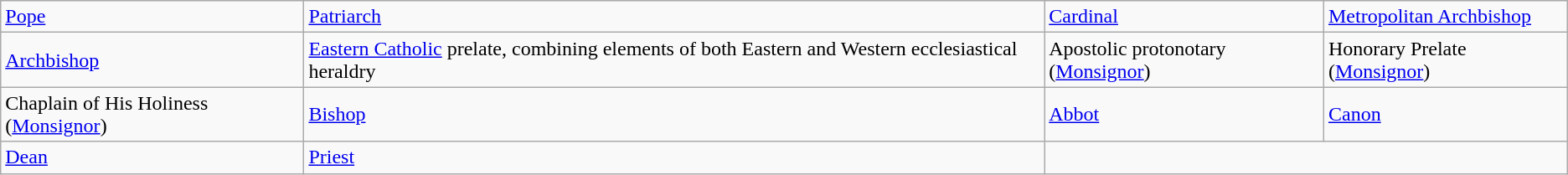<table class="wikitable">
<tr>
<td> <a href='#'>Pope</a></td>
<td> <a href='#'>Patriarch</a></td>
<td> <a href='#'>Cardinal</a></td>
<td> <a href='#'>Metropolitan Archbishop</a></td>
</tr>
<tr>
<td> <a href='#'>Archbishop</a></td>
<td> <a href='#'>Eastern Catholic</a> prelate, combining elements of both Eastern and Western ecclesiastical heraldry</td>
<td> Apostolic protonotary (<a href='#'>Monsignor</a>)</td>
<td> Honorary Prelate (<a href='#'>Monsignor</a>)</td>
</tr>
<tr>
<td> Chaplain of His Holiness (<a href='#'>Monsignor</a>)</td>
<td> <a href='#'>Bishop</a></td>
<td> <a href='#'>Abbot</a></td>
<td> <a href='#'>Canon</a></td>
</tr>
<tr>
<td> <a href='#'>Dean</a></td>
<td> <a href='#'>Priest</a></td>
</tr>
</table>
